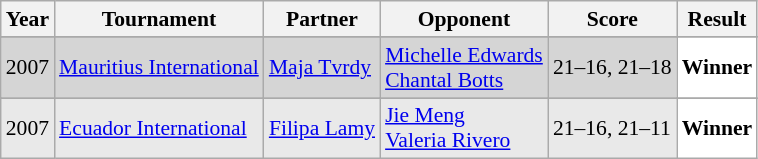<table class="sortable wikitable" style="font-size: 90%;">
<tr>
<th>Year</th>
<th>Tournament</th>
<th>Partner</th>
<th>Opponent</th>
<th>Score</th>
<th>Result</th>
</tr>
<tr>
</tr>
<tr style="background:#D5D5D5">
<td align="center">2007</td>
<td align="left"><a href='#'>Mauritius International</a></td>
<td align="left"> <a href='#'>Maja Tvrdy</a></td>
<td align="left"> <a href='#'>Michelle Edwards</a><br> <a href='#'>Chantal Botts</a></td>
<td align="left">21–16, 21–18</td>
<td style="text-align:left; background:white"> <strong>Winner</strong></td>
</tr>
<tr>
</tr>
<tr style="background:#E9E9E9">
<td align="center">2007</td>
<td align="left"><a href='#'>Ecuador International</a></td>
<td align="left"> <a href='#'>Filipa Lamy</a></td>
<td align="left"> <a href='#'>Jie Meng</a><br> <a href='#'>Valeria Rivero</a></td>
<td align="left">21–16, 21–11</td>
<td style="text-align:left; background:white"> <strong>Winner</strong></td>
</tr>
</table>
